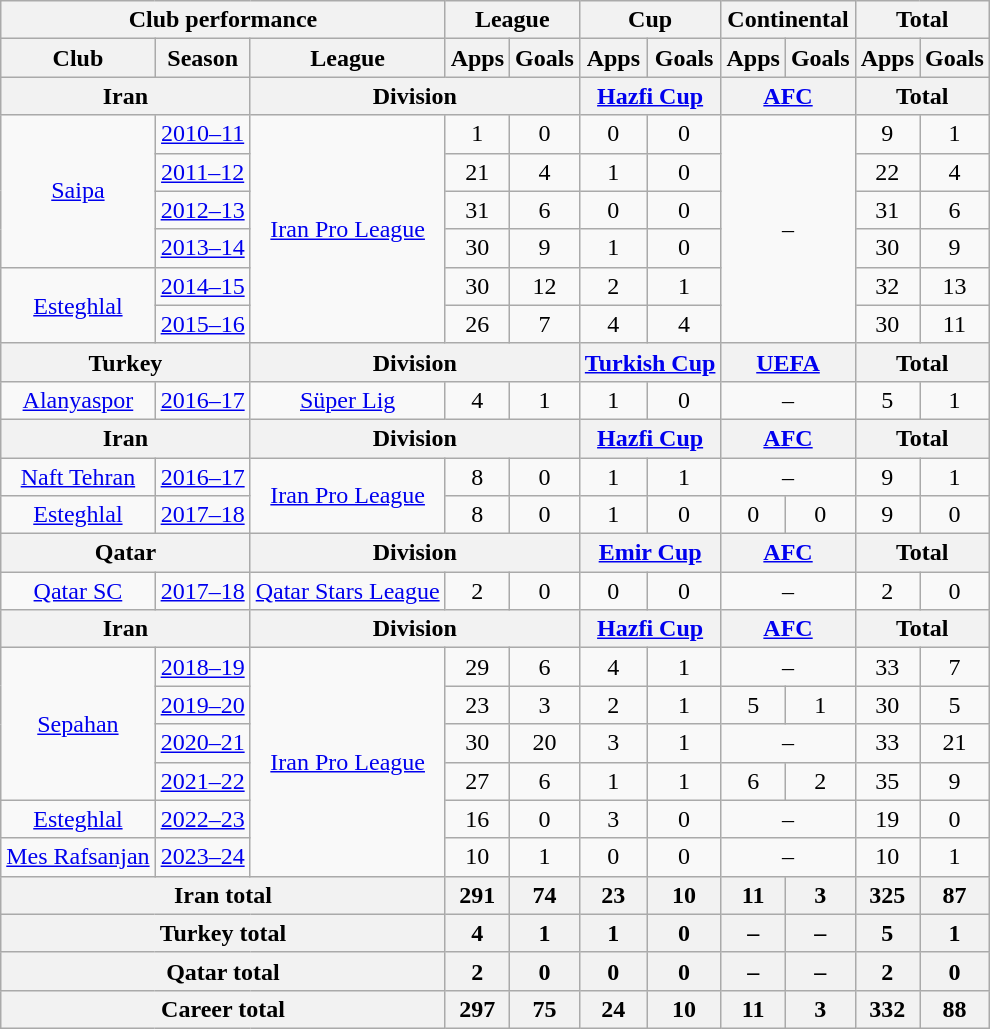<table class="wikitable" style="text-align:center">
<tr>
<th colspan=3>Club performance</th>
<th colspan=2>League</th>
<th colspan=2>Cup</th>
<th colspan=2>Continental</th>
<th colspan=2>Total</th>
</tr>
<tr>
<th>Club</th>
<th>Season</th>
<th>League</th>
<th>Apps</th>
<th>Goals</th>
<th>Apps</th>
<th>Goals</th>
<th>Apps</th>
<th>Goals</th>
<th>Apps</th>
<th>Goals</th>
</tr>
<tr>
<th colspan=2>Iran</th>
<th colspan=3>Division</th>
<th colspan=2><a href='#'>Hazfi Cup</a></th>
<th colspan=2><a href='#'>AFC</a></th>
<th colspan=2>Total</th>
</tr>
<tr>
<td rowspan="4"><a href='#'>Saipa</a></td>
<td><a href='#'>2010–11</a></td>
<td rowspan="6"><a href='#'>Iran Pro League</a></td>
<td>1</td>
<td>0</td>
<td>0</td>
<td>0</td>
<td colspan="2" rowspan="6">–</td>
<td>9</td>
<td>1</td>
</tr>
<tr>
<td><a href='#'>2011–12</a></td>
<td>21</td>
<td>4</td>
<td>1</td>
<td>0</td>
<td>22</td>
<td>4</td>
</tr>
<tr>
<td><a href='#'>2012–13</a></td>
<td>31</td>
<td>6</td>
<td>0</td>
<td>0</td>
<td>31</td>
<td>6</td>
</tr>
<tr>
<td><a href='#'>2013–14</a></td>
<td>30</td>
<td>9</td>
<td>1</td>
<td>0</td>
<td>30</td>
<td>9</td>
</tr>
<tr>
<td rowspan="2"><a href='#'>Esteghlal</a></td>
<td><a href='#'>2014–15</a></td>
<td>30</td>
<td>12</td>
<td>2</td>
<td>1</td>
<td>32</td>
<td>13</td>
</tr>
<tr>
<td><a href='#'>2015–16</a></td>
<td>26</td>
<td>7</td>
<td>4</td>
<td>4</td>
<td>30</td>
<td>11</td>
</tr>
<tr>
<th colspan=2>Turkey</th>
<th colspan=3>Division</th>
<th colspan=2><a href='#'>Turkish Cup</a></th>
<th colspan=2><a href='#'>UEFA</a></th>
<th colspan=2>Total</th>
</tr>
<tr>
<td rowspan="1"><a href='#'>Alanyaspor</a></td>
<td><a href='#'>2016–17</a></td>
<td rowspan="1"><a href='#'>Süper Lig</a></td>
<td>4</td>
<td>1</td>
<td>1</td>
<td>0</td>
<td colspan="2">–</td>
<td>5</td>
<td>1</td>
</tr>
<tr>
<th colspan=2>Iran</th>
<th colspan=3>Division</th>
<th colspan=2><a href='#'>Hazfi Cup</a></th>
<th colspan=2><a href='#'>AFC</a></th>
<th colspan=2>Total</th>
</tr>
<tr>
<td rowspan="1"><a href='#'>Naft Tehran</a></td>
<td><a href='#'>2016–17</a></td>
<td rowspan="2"><a href='#'>Iran Pro League</a></td>
<td>8</td>
<td>0</td>
<td>1</td>
<td>1</td>
<td colspan="2">–</td>
<td>9</td>
<td>1</td>
</tr>
<tr>
<td rowspan="1"><a href='#'>Esteghlal</a></td>
<td><a href='#'>2017–18</a></td>
<td>8</td>
<td>0</td>
<td>1</td>
<td>0</td>
<td>0</td>
<td>0</td>
<td>9</td>
<td>0</td>
</tr>
<tr>
<th colspan=2>Qatar</th>
<th colspan=3>Division</th>
<th colspan=2><a href='#'>Emir Cup</a></th>
<th colspan=2><a href='#'>AFC</a></th>
<th colspan=2>Total</th>
</tr>
<tr>
<td rowspan="1"><a href='#'>Qatar SC</a></td>
<td><a href='#'>2017–18</a></td>
<td rowspan="1"><a href='#'>Qatar Stars League</a></td>
<td>2</td>
<td>0</td>
<td>0</td>
<td>0</td>
<td colspan="2">–</td>
<td>2</td>
<td>0</td>
</tr>
<tr>
<th colspan=2>Iran</th>
<th colspan=3>Division</th>
<th colspan=2><a href='#'>Hazfi Cup</a></th>
<th colspan=2><a href='#'>AFC</a></th>
<th colspan=2>Total</th>
</tr>
<tr>
<td rowspan="4"><a href='#'>Sepahan</a></td>
<td><a href='#'>2018–19</a></td>
<td rowspan="6"><a href='#'>Iran Pro League</a></td>
<td>29</td>
<td>6</td>
<td>4</td>
<td>1</td>
<td colspan="2">–</td>
<td>33</td>
<td>7</td>
</tr>
<tr>
<td><a href='#'>2019–20</a></td>
<td>23</td>
<td>3</td>
<td>2</td>
<td>1</td>
<td>5</td>
<td>1</td>
<td>30</td>
<td>5</td>
</tr>
<tr>
<td><a href='#'>2020–21</a></td>
<td>30</td>
<td>20</td>
<td>3</td>
<td>1</td>
<td colspan="2">–</td>
<td>33</td>
<td>21</td>
</tr>
<tr>
<td><a href='#'>2021–22</a></td>
<td>27</td>
<td>6</td>
<td>1</td>
<td>1</td>
<td>6</td>
<td>2</td>
<td>35</td>
<td>9</td>
</tr>
<tr>
<td><a href='#'>Esteghlal</a></td>
<td><a href='#'>2022–23</a></td>
<td>16</td>
<td>0</td>
<td>3</td>
<td>0</td>
<td colspan="2">–</td>
<td>19</td>
<td>0</td>
</tr>
<tr>
<td><a href='#'>Mes Rafsanjan</a></td>
<td><a href='#'>2023–24</a></td>
<td>10</td>
<td>1</td>
<td>0</td>
<td>0</td>
<td colspan="2">–</td>
<td>10</td>
<td>1</td>
</tr>
<tr>
<th colspan="3">Iran total</th>
<th>291</th>
<th>74</th>
<th>23</th>
<th>10</th>
<th>11</th>
<th>3</th>
<th>325</th>
<th>87</th>
</tr>
<tr>
<th colspan=3>Turkey total</th>
<th>4</th>
<th>1</th>
<th>1</th>
<th>0</th>
<th>–</th>
<th>–</th>
<th>5</th>
<th>1</th>
</tr>
<tr>
<th colspan=3>Qatar total</th>
<th>2</th>
<th>0</th>
<th>0</th>
<th>0</th>
<th>–</th>
<th>–</th>
<th>2</th>
<th>0</th>
</tr>
<tr>
<th colspan=3>Career total</th>
<th>297</th>
<th>75</th>
<th>24</th>
<th>10</th>
<th>11</th>
<th>3</th>
<th>332</th>
<th>88</th>
</tr>
</table>
